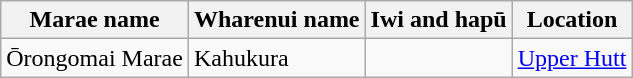<table class="wikitable sortable">
<tr>
<th>Marae name</th>
<th>Wharenui name</th>
<th>Iwi and hapū</th>
<th>Location</th>
</tr>
<tr>
<td>Ōrongomai Marae</td>
<td>Kahukura</td>
<td></td>
<td><a href='#'>Upper Hutt</a></td>
</tr>
</table>
